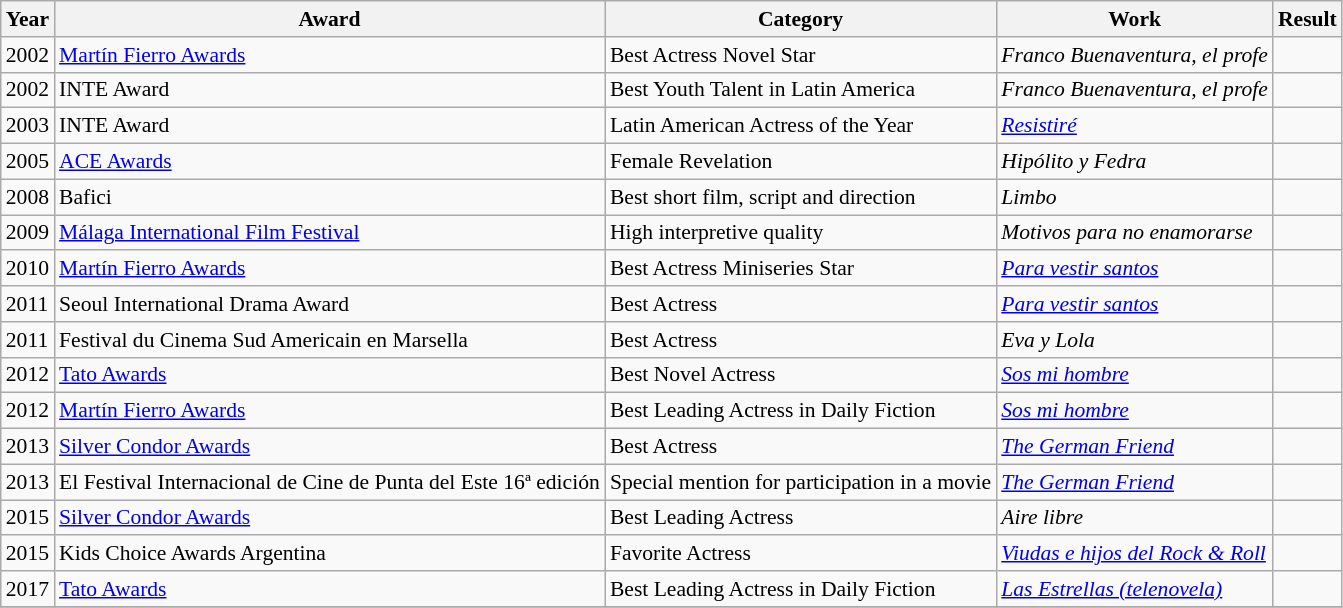<table class="wikitable" style="font-size: 90%;">
<tr>
<th>Year</th>
<th>Award</th>
<th>Category</th>
<th>Work</th>
<th>Result</th>
</tr>
<tr>
<td>2002</td>
<td><a href='#'>Martín Fierro Awards</a></td>
<td>Best Actress Novel Star</td>
<td><em>Franco Buenaventura, el profe </em></td>
<td></td>
</tr>
<tr>
<td>2002</td>
<td>INTE Award</td>
<td>Best Youth Talent in Latin America</td>
<td><em>Franco Buenaventura, el profe </em></td>
<td></td>
</tr>
<tr>
<td>2003</td>
<td>INTE Award</td>
<td>Latin American Actress of the Year</td>
<td><em><a href='#'>Resistiré</a></em></td>
<td></td>
</tr>
<tr>
<td>2005</td>
<td><a href='#'>ACE Awards</a></td>
<td>Female Revelation</td>
<td><em>Hipólito y Fedra</em></td>
<td></td>
</tr>
<tr>
<td>2008</td>
<td>Bafici</td>
<td>Best short film, script and direction</td>
<td><em>Limbo</em></td>
<td></td>
</tr>
<tr>
<td>2009</td>
<td><a href='#'>Málaga International Film Festival</a></td>
<td>High interpretive quality</td>
<td><em>Motivos para no enamorarse</em></td>
<td></td>
</tr>
<tr>
<td>2010</td>
<td><a href='#'>Martín Fierro Awards</a></td>
<td>Best Actress Miniseries Star</td>
<td><em><a href='#'>Para vestir santos</a></em></td>
<td></td>
</tr>
<tr>
<td>2011</td>
<td>Seoul International Drama Award</td>
<td>Best Actress</td>
<td><em><a href='#'>Para vestir santos</a></em></td>
<td></td>
</tr>
<tr>
<td>2011</td>
<td>Festival du Cinema Sud Americain en Marsella</td>
<td>Best Actress</td>
<td><em>Eva y Lola</em></td>
<td></td>
</tr>
<tr>
<td>2012</td>
<td><a href='#'>Tato Awards</a></td>
<td>Best Novel Actress</td>
<td><em><a href='#'>Sos mi hombre</a></em></td>
<td></td>
</tr>
<tr>
<td>2012</td>
<td><a href='#'>Martín Fierro Awards</a></td>
<td>Best Leading Actress in Daily Fiction</td>
<td><em><a href='#'>Sos mi hombre</a></em></td>
<td></td>
</tr>
<tr>
<td>2013</td>
<td><a href='#'>Silver Condor Awards</a></td>
<td>Best Actress</td>
<td><em><a href='#'>The German Friend</a></em></td>
<td></td>
</tr>
<tr>
<td>2013</td>
<td>El Festival Internacional de Cine de Punta del Este 16ª edición</td>
<td>Special mention for participation in a movie</td>
<td><em><a href='#'>The German Friend</a></em></td>
<td></td>
</tr>
<tr>
<td>2015</td>
<td><a href='#'>Silver Condor Awards</a></td>
<td>Best Leading Actress</td>
<td><em>Aire libre</em></td>
<td></td>
</tr>
<tr>
<td>2015</td>
<td>Kids Choice Awards Argentina</td>
<td>Favorite Actress</td>
<td><em><a href='#'>Viudas e hijos del Rock & Roll</a></em></td>
<td></td>
</tr>
<tr>
<td>2017</td>
<td><a href='#'>Tato Awards</a></td>
<td>Best Leading Actress in Daily Fiction</td>
<td><em><a href='#'>Las Estrellas (telenovela)</a></em></td>
<td></td>
</tr>
<tr>
</tr>
</table>
